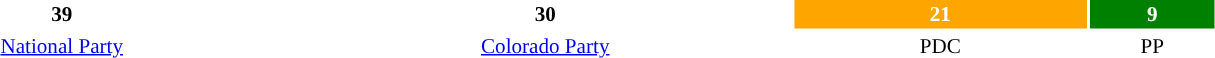<table style="width:66em; text-align:center; font-size:88%">
<tr style="font-weight:bold">
<td style="background:">39</td>
<td style="background:">30</td>
<td style="background:orange; width:21.21%; color:white">21</td>
<td style="background:green; width:9.10%; color:white">9</td>
</tr>
<tr>
<td><a href='#'>National Party</a></td>
<td><a href='#'>Colorado Party</a></td>
<td>PDC</td>
<td>PP</td>
</tr>
</table>
